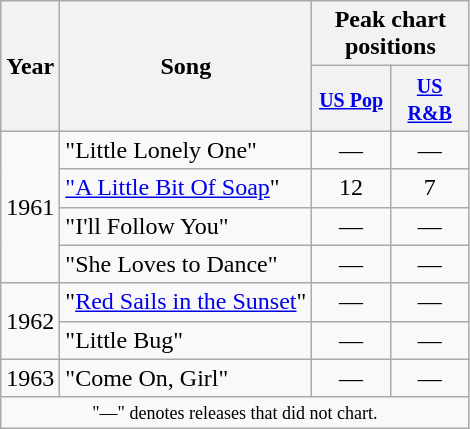<table class="wikitable">
<tr>
<th scope="col" rowspan="2">Year</th>
<th scope="col" rowspan="2">Song</th>
<th scope="col" colspan="2">Peak chart positions</th>
</tr>
<tr>
<th style="width:45px;"><small><a href='#'>US Pop</a></small><br></th>
<th style="width:45px;"><small><a href='#'>US R&B</a></small><br></th>
</tr>
<tr>
<td rowspan="4">1961</td>
<td>"Little Lonely One"</td>
<td align=center>—</td>
<td align=center>―</td>
</tr>
<tr>
<td><a href='#'>"A Little Bit Of Soap</a>"</td>
<td align=center>12</td>
<td align=center>7</td>
</tr>
<tr>
<td>"I'll Follow You"</td>
<td align=center>—</td>
<td align=center>―</td>
</tr>
<tr>
<td>"She Loves to Dance"</td>
<td align=center>—</td>
<td align=center>―</td>
</tr>
<tr>
<td rowspan="2">1962</td>
<td>"<a href='#'>Red Sails in the Sunset</a>"</td>
<td align=center>—</td>
<td align=center>―</td>
</tr>
<tr>
<td>"Little Bug"</td>
<td align=center>—</td>
<td align=center>―</td>
</tr>
<tr>
<td rowspan="1">1963</td>
<td>"Come On, Girl"</td>
<td align=center>—</td>
<td align=center>―</td>
</tr>
<tr>
<td colspan="6" style="text-align:center; font-size:9pt;">"—" denotes releases that did not chart.</td>
</tr>
</table>
